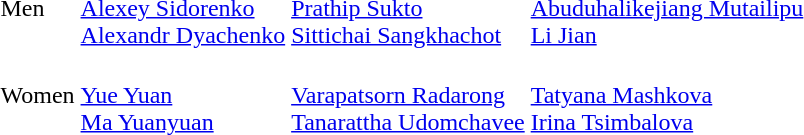<table>
<tr>
<td>Men</td>
<td><br><a href='#'>Alexey Sidorenko</a><br><a href='#'>Alexandr Dyachenko</a></td>
<td><br><a href='#'>Prathip Sukto</a><br><a href='#'>Sittichai Sangkhachot</a></td>
<td><br><a href='#'>Abuduhalikejiang Mutailipu</a><br><a href='#'>Li Jian</a></td>
</tr>
<tr>
<td>Women</td>
<td><br><a href='#'>Yue Yuan</a><br><a href='#'>Ma Yuanyuan</a></td>
<td><br><a href='#'>Varapatsorn Radarong</a><br><a href='#'>Tanarattha Udomchavee</a></td>
<td><br><a href='#'>Tatyana Mashkova</a><br><a href='#'>Irina Tsimbalova</a></td>
</tr>
</table>
